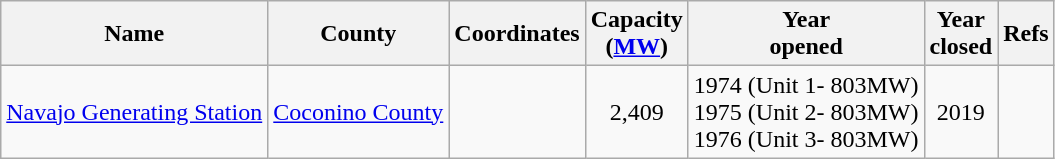<table class="wikitable sortable">
<tr>
<th>Name</th>
<th>County</th>
<th>Coordinates</th>
<th>Capacity<br>(<a href='#'>MW</a>)</th>
<th>Year<br>opened</th>
<th>Year<br>closed</th>
<th>Refs</th>
</tr>
<tr>
<td><a href='#'>Navajo Generating Station</a></td>
<td><a href='#'>Coconino County</a></td>
<td></td>
<td align=center>2,409</td>
<td align=center>1974 (Unit 1- 803MW)<br>1975 (Unit 2- 803MW)<br>1976 (Unit 3- 803MW)</td>
<td align=center>2019</td>
<td></td>
</tr>
</table>
